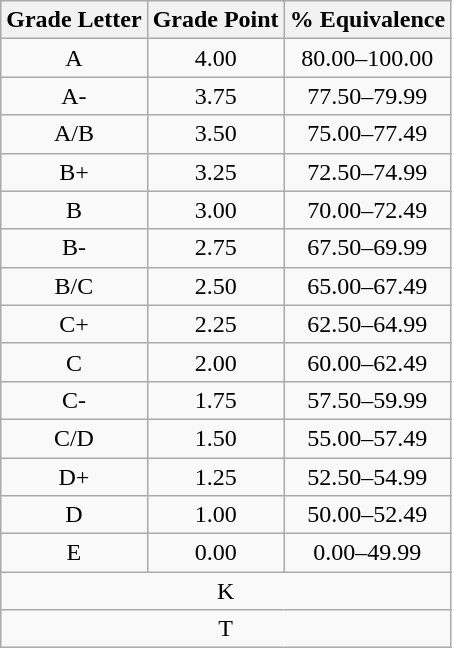<table class="wikitable" style="text-align:center;">
<tr>
<th>Grade Letter</th>
<th>Grade Point</th>
<th>% Equivalence</th>
</tr>
<tr>
<td>A</td>
<td>4.00</td>
<td>80.00–100.00</td>
</tr>
<tr>
<td>A-</td>
<td>3.75</td>
<td>77.50–79.99</td>
</tr>
<tr>
<td>A/B</td>
<td>3.50</td>
<td>75.00–77.49</td>
</tr>
<tr>
<td>B+</td>
<td>3.25</td>
<td>72.50–74.99</td>
</tr>
<tr>
<td>B</td>
<td>3.00</td>
<td>70.00–72.49</td>
</tr>
<tr>
<td>B-</td>
<td>2.75</td>
<td>67.50–69.99</td>
</tr>
<tr>
<td>B/C</td>
<td>2.50</td>
<td>65.00–67.49</td>
</tr>
<tr>
<td>C+</td>
<td>2.25</td>
<td>62.50–64.99</td>
</tr>
<tr>
<td>C</td>
<td>2.00</td>
<td>60.00–62.49</td>
</tr>
<tr>
<td>C-</td>
<td>1.75</td>
<td>57.50–59.99</td>
</tr>
<tr>
<td>C/D</td>
<td>1.50</td>
<td>55.00–57.49</td>
</tr>
<tr>
<td>D+</td>
<td>1.25</td>
<td>52.50–54.99</td>
</tr>
<tr>
<td>D</td>
<td>1.00</td>
<td>50.00–52.49</td>
</tr>
<tr>
<td>E</td>
<td>0.00</td>
<td>0.00–49.99</td>
</tr>
<tr>
<td colspan=3>K</td>
</tr>
<tr>
<td colspan=3>T</td>
</tr>
</table>
